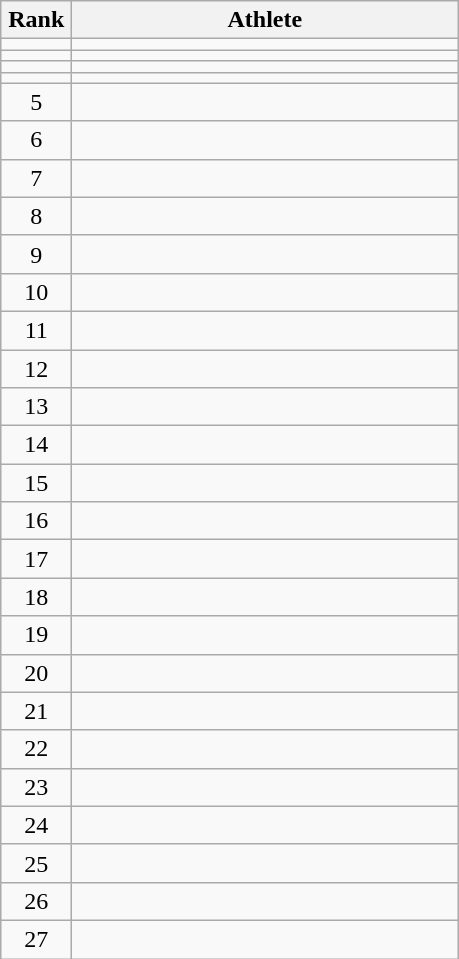<table class="wikitable" style="text-align: center;">
<tr>
<th width=40>Rank</th>
<th width=250>Athlete</th>
</tr>
<tr>
<td></td>
<td align=left></td>
</tr>
<tr>
<td></td>
<td align=left></td>
</tr>
<tr>
<td></td>
<td align=left></td>
</tr>
<tr>
<td></td>
<td align=left></td>
</tr>
<tr>
<td>5</td>
<td align=left></td>
</tr>
<tr>
<td>6</td>
<td align=left></td>
</tr>
<tr>
<td>7</td>
<td align=left></td>
</tr>
<tr>
<td>8</td>
<td align=left></td>
</tr>
<tr>
<td>9</td>
<td align=left></td>
</tr>
<tr>
<td>10</td>
<td align=left></td>
</tr>
<tr>
<td>11</td>
<td align=left></td>
</tr>
<tr>
<td>12</td>
<td align=left></td>
</tr>
<tr>
<td>13</td>
<td align=left></td>
</tr>
<tr>
<td>14</td>
<td align=left></td>
</tr>
<tr>
<td>15</td>
<td align=left></td>
</tr>
<tr>
<td>16</td>
<td align=left></td>
</tr>
<tr>
<td>17</td>
<td align=left></td>
</tr>
<tr>
<td>18</td>
<td align=left></td>
</tr>
<tr>
<td>19</td>
<td align=left></td>
</tr>
<tr>
<td>20</td>
<td align=left></td>
</tr>
<tr>
<td>21</td>
<td align=left></td>
</tr>
<tr>
<td>22</td>
<td align=left></td>
</tr>
<tr>
<td>23</td>
<td align=left></td>
</tr>
<tr>
<td>24</td>
<td align=left></td>
</tr>
<tr>
<td>25</td>
<td align=left></td>
</tr>
<tr>
<td>26</td>
<td align=left></td>
</tr>
<tr>
<td>27</td>
<td align=left></td>
</tr>
</table>
